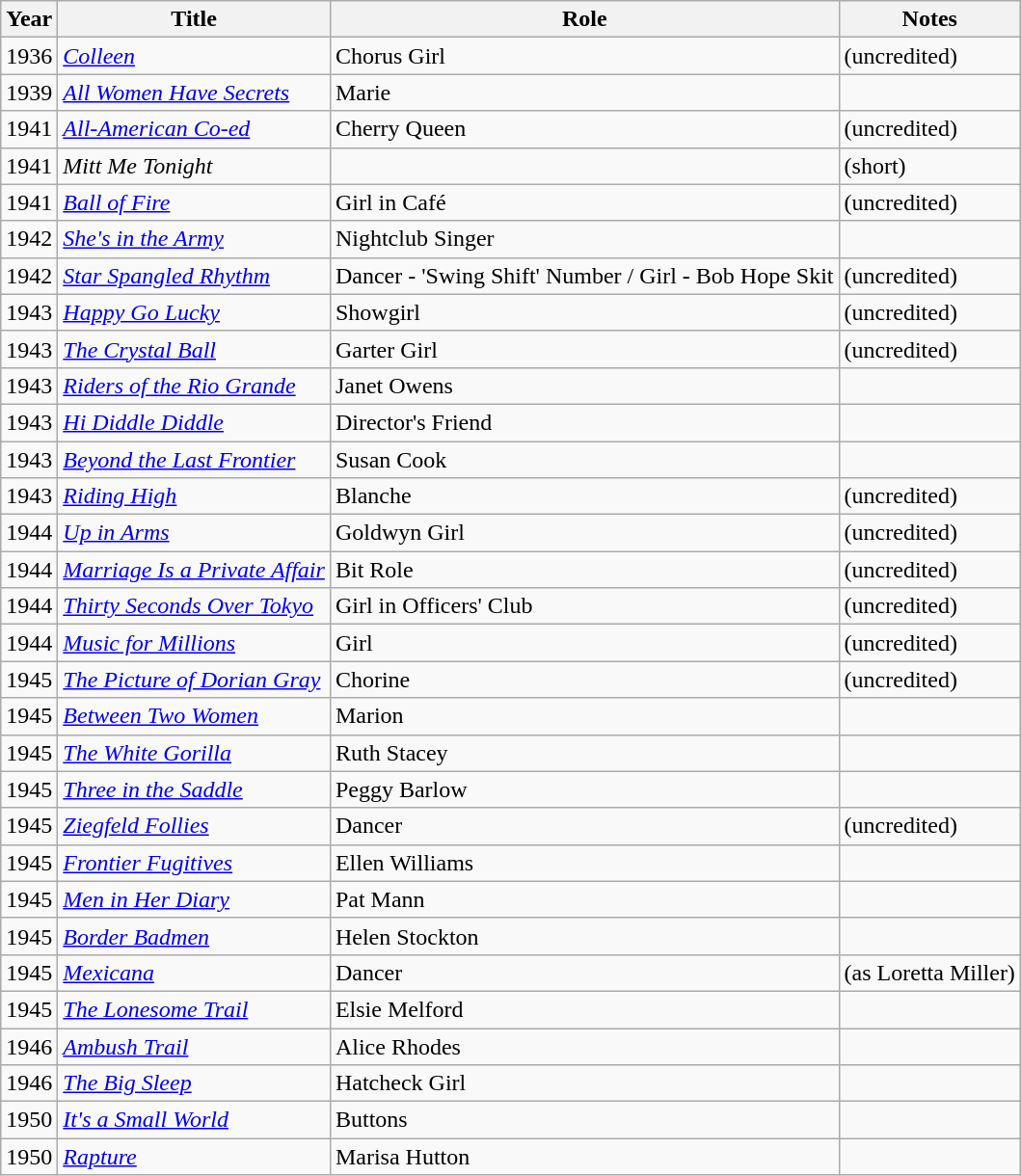<table class="wikitable sortable">
<tr>
<th>Year</th>
<th>Title</th>
<th>Role</th>
<th class="unsortable">Notes</th>
</tr>
<tr>
<td>1936</td>
<td><em><a href='#'>Colleen</a></em></td>
<td>Chorus Girl</td>
<td>(uncredited)</td>
</tr>
<tr>
<td>1939</td>
<td><em><a href='#'>All Women Have Secrets</a></em></td>
<td>Marie</td>
<td></td>
</tr>
<tr>
<td>1941</td>
<td><em><a href='#'>All-American Co-ed</a></em></td>
<td>Cherry Queen</td>
<td>(uncredited)</td>
</tr>
<tr>
<td>1941</td>
<td><em>Mitt Me Tonight</em></td>
<td></td>
<td>(short)</td>
</tr>
<tr>
<td>1941</td>
<td><em><a href='#'>Ball of Fire</a></em></td>
<td>Girl in Café</td>
<td>(uncredited)</td>
</tr>
<tr>
<td>1942</td>
<td><em><a href='#'>She's in the Army</a></em></td>
<td>Nightclub Singer</td>
<td></td>
</tr>
<tr>
<td>1942</td>
<td><em><a href='#'>Star Spangled Rhythm</a></em></td>
<td>Dancer - 'Swing Shift' Number / Girl - Bob Hope Skit</td>
<td>(uncredited)</td>
</tr>
<tr>
<td>1943</td>
<td><em><a href='#'>Happy Go Lucky</a></em></td>
<td>Showgirl</td>
<td>(uncredited)</td>
</tr>
<tr>
<td>1943</td>
<td><em><a href='#'>The Crystal Ball</a></em></td>
<td>Garter Girl</td>
<td>(uncredited)</td>
</tr>
<tr>
<td>1943</td>
<td><em><a href='#'>Riders of the Rio Grande</a></em></td>
<td>Janet Owens</td>
<td></td>
</tr>
<tr>
<td>1943</td>
<td><em><a href='#'>Hi Diddle Diddle</a></em></td>
<td>Director's Friend</td>
<td></td>
</tr>
<tr>
<td>1943</td>
<td><em><a href='#'>Beyond the Last Frontier</a></em></td>
<td>Susan Cook</td>
<td></td>
</tr>
<tr>
<td>1943</td>
<td><em><a href='#'>Riding High</a></em></td>
<td>Blanche</td>
<td>(uncredited)</td>
</tr>
<tr>
<td>1944</td>
<td><em><a href='#'>Up in Arms</a></em></td>
<td>Goldwyn Girl</td>
<td>(uncredited)</td>
</tr>
<tr>
<td>1944</td>
<td><em><a href='#'>Marriage Is a Private Affair</a></em></td>
<td>Bit Role</td>
<td>(uncredited)</td>
</tr>
<tr>
<td>1944</td>
<td><em><a href='#'>Thirty Seconds Over Tokyo</a></em></td>
<td>Girl in Officers' Club</td>
<td>(uncredited)</td>
</tr>
<tr>
<td>1944</td>
<td><em><a href='#'>Music for Millions</a></em></td>
<td>Girl</td>
<td>(uncredited)</td>
</tr>
<tr>
<td>1945</td>
<td><em><a href='#'>The Picture of Dorian Gray</a></em></td>
<td>Chorine</td>
<td>(uncredited)</td>
</tr>
<tr>
<td>1945</td>
<td><em><a href='#'>Between Two Women</a></em></td>
<td>Marion</td>
<td></td>
</tr>
<tr>
<td>1945</td>
<td><em><a href='#'>The White Gorilla</a></em></td>
<td>Ruth Stacey</td>
<td></td>
</tr>
<tr>
<td>1945</td>
<td><em><a href='#'>Three in the Saddle</a></em></td>
<td>Peggy Barlow</td>
<td></td>
</tr>
<tr>
<td>1945</td>
<td><em><a href='#'>Ziegfeld Follies</a></em></td>
<td>Dancer</td>
<td>(uncredited)</td>
</tr>
<tr>
<td>1945</td>
<td><em><a href='#'>Frontier Fugitives</a></em></td>
<td>Ellen Williams</td>
<td></td>
</tr>
<tr>
<td>1945</td>
<td><em><a href='#'>Men in Her Diary</a></em></td>
<td>Pat Mann</td>
<td></td>
</tr>
<tr>
<td>1945</td>
<td><em><a href='#'>Border Badmen</a></em></td>
<td>Helen Stockton</td>
<td></td>
</tr>
<tr>
<td>1945</td>
<td><em><a href='#'>Mexicana</a></em></td>
<td>Dancer</td>
<td>(as Loretta Miller)</td>
</tr>
<tr>
<td>1945</td>
<td><em><a href='#'>The Lonesome Trail</a></em></td>
<td>Elsie Melford</td>
<td></td>
</tr>
<tr>
<td>1946</td>
<td><em><a href='#'>Ambush Trail</a></em></td>
<td>Alice Rhodes</td>
<td></td>
</tr>
<tr>
<td>1946</td>
<td><em><a href='#'>The Big Sleep</a></em></td>
<td>Hatcheck Girl</td>
<td></td>
</tr>
<tr>
<td>1950</td>
<td><em><a href='#'>It's a Small World</a></em></td>
<td>Buttons</td>
<td></td>
</tr>
<tr>
<td>1950</td>
<td><em><a href='#'>Rapture</a></em></td>
<td>Marisa Hutton</td>
<td></td>
</tr>
</table>
